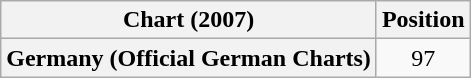<table class="wikitable plainrowheaders" style="text-align:center">
<tr>
<th>Chart (2007)</th>
<th>Position</th>
</tr>
<tr>
<th scope="row">Germany (Official German Charts)</th>
<td>97</td>
</tr>
</table>
